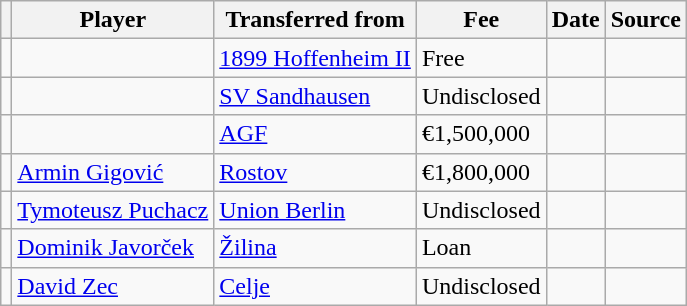<table class="wikitable plainrowheaders sortable">
<tr>
<th></th>
<th scope="col">Player</th>
<th>Transferred from</th>
<th style="width: 65px;">Fee</th>
<th scope="col">Date</th>
<th scope="col">Source</th>
</tr>
<tr>
<td align="center"></td>
<td></td>
<td> <a href='#'>1899 Hoffenheim II</a></td>
<td>Free</td>
<td></td>
<td></td>
</tr>
<tr>
<td align="center"></td>
<td></td>
<td> <a href='#'>SV Sandhausen</a></td>
<td>Undisclosed</td>
<td></td>
<td></td>
</tr>
<tr>
<td align="center"></td>
<td></td>
<td> <a href='#'>AGF</a></td>
<td>€1,500,000</td>
<td></td>
<td></td>
</tr>
<tr>
<td align="center"></td>
<td> <a href='#'>Armin Gigović</a></td>
<td> <a href='#'>Rostov</a></td>
<td>€1,800,000</td>
<td></td>
<td></td>
</tr>
<tr>
<td align="center"></td>
<td> <a href='#'>Tymoteusz Puchacz</a></td>
<td> <a href='#'>Union Berlin</a></td>
<td>Undisclosed</td>
<td></td>
<td></td>
</tr>
<tr>
<td align="center"></td>
<td> <a href='#'>Dominik Javorček</a></td>
<td> <a href='#'>Žilina</a></td>
<td>Loan</td>
<td></td>
<td></td>
</tr>
<tr>
<td align="center"></td>
<td> <a href='#'>David Zec</a></td>
<td> <a href='#'>Celje</a></td>
<td>Undisclosed</td>
<td></td>
<td></td>
</tr>
</table>
